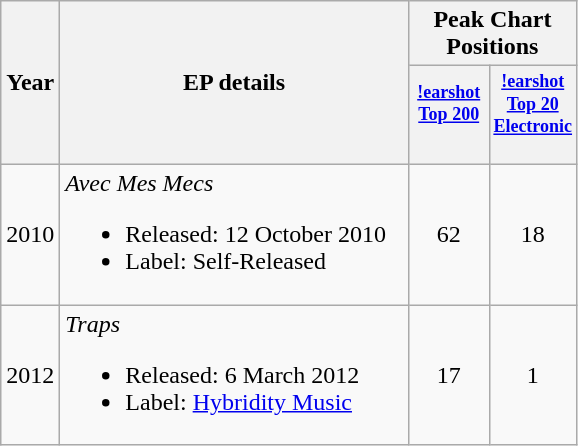<table class="wikitable" style="text-align:left;">
<tr>
<th rowspan="2">Year</th>
<th rowspan="2" style="width:225px;">EP details</th>
<th colspan="2">Peak Chart Positions</th>
</tr>
<tr>
<th style="width:4em;font-size:75%"><a href='#'>!earshot <br>Top 200</a><br><br></th>
<th style="width:4em;font-size:75%"><a href='#'>!earshot <br>Top 20 <br>Electronic</a><br><br></th>
</tr>
<tr>
<td>2010</td>
<td><em>Avec Mes Mecs</em><br><ul><li>Released: 12 October 2010</li><li>Label: Self-Released</li></ul></td>
<td style="text-align:center;">62</td>
<td style="text-align:center;">18</td>
</tr>
<tr>
<td>2012</td>
<td><em>Traps</em><br><ul><li>Released: 6 March 2012</li><li>Label: <a href='#'>Hybridity Music</a></li></ul></td>
<td style="text-align:center;">17</td>
<td style="text-align:center;">1</td>
</tr>
</table>
